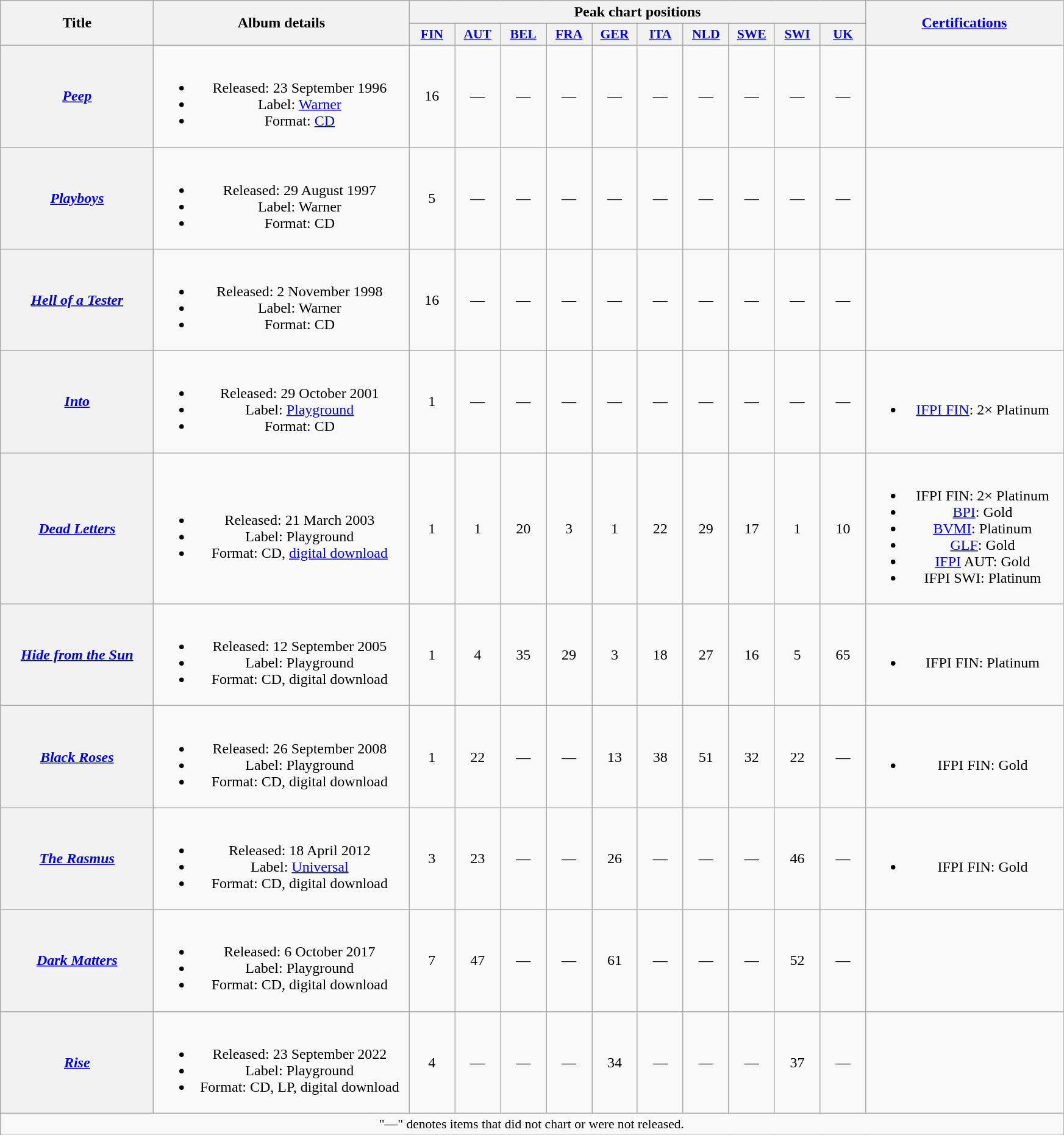<table class="wikitable plainrowheaders" style="text-align:center;" border="1">
<tr>
<th scope="col" rowspan="2" style="width:10em;">Title</th>
<th scope="col" rowspan="2" style="width:17em;">Album details</th>
<th scope="col" colspan="10">Peak chart positions</th>
<th scope="col" rowspan="2" style="width:13em;"><a href='#'>Certifications</a></th>
</tr>
<tr>
<th scope="col" style="width:3em;font-size:90%;"><a href='#'>FIN</a><br></th>
<th scope="col" style="width:3em;font-size:90%;"><a href='#'>AUT</a><br></th>
<th scope="col" style="width:3em;font-size:90%;"><a href='#'>BEL</a><br></th>
<th scope="col" style="width:3em;font-size:90%;"><a href='#'>FRA</a><br></th>
<th scope="col" style="width:3em;font-size:90%;"><a href='#'>GER</a><br></th>
<th scope="col" style="width:3em;font-size:90%;"><a href='#'>ITA</a><br></th>
<th scope="col" style="width:3em;font-size:90%;"><a href='#'>NLD</a><br></th>
<th scope="col" style="width:3em;font-size:90%;"><a href='#'>SWE</a><br></th>
<th scope="col" style="width:3em;font-size:90%;"><a href='#'>SWI</a><br></th>
<th scope="col" style="width:3em;font-size:90%;"><a href='#'>UK</a><br></th>
</tr>
<tr>
<th scope="row"><em><a href='#'>Peep</a></em></th>
<td><br><ul><li>Released: 23 September 1996</li><li>Label: <a href='#'>Warner</a></li><li>Format: <a href='#'>CD</a></li></ul></td>
<td>16</td>
<td>—</td>
<td>—</td>
<td>—</td>
<td>—</td>
<td>—</td>
<td>—</td>
<td>—</td>
<td>—</td>
<td>—</td>
<td></td>
</tr>
<tr>
<th scope="row"><em><a href='#'>Playboys</a></em></th>
<td><br><ul><li>Released: 29 August 1997</li><li>Label: Warner</li><li>Format: CD</li></ul></td>
<td>5</td>
<td>—</td>
<td>—</td>
<td>—</td>
<td>—</td>
<td>—</td>
<td>—</td>
<td>—</td>
<td>—</td>
<td>—</td>
<td></td>
</tr>
<tr>
<th scope="row"><em><a href='#'>Hell of a Tester</a></em></th>
<td><br><ul><li>Released: 2 November 1998</li><li>Label: Warner</li><li>Format: CD</li></ul></td>
<td>16</td>
<td>—</td>
<td>—</td>
<td>—</td>
<td>—</td>
<td>—</td>
<td>—</td>
<td>—</td>
<td>—</td>
<td>—</td>
<td></td>
</tr>
<tr>
<th scope="row"><em><a href='#'>Into</a></em></th>
<td><br><ul><li>Released: 29 October 2001</li><li>Label: <a href='#'>Playground</a></li><li>Format: CD</li></ul></td>
<td>1</td>
<td>—</td>
<td>—</td>
<td>—</td>
<td>—</td>
<td>—</td>
<td>—</td>
<td>—</td>
<td>—</td>
<td>—</td>
<td><br><ul><li><a href='#'>IFPI FIN</a>: 2× Platinum</li></ul></td>
</tr>
<tr>
<th scope="row"><em><a href='#'>Dead Letters</a></em></th>
<td><br><ul><li>Released: 21 March 2003</li><li>Label: Playground</li><li>Format: CD, <a href='#'>digital download</a></li></ul></td>
<td>1</td>
<td>1</td>
<td>20</td>
<td>3</td>
<td>1</td>
<td>22</td>
<td>29</td>
<td>17</td>
<td>1</td>
<td>10</td>
<td><br><ul><li>IFPI FIN: 2× Platinum</li><li><a href='#'>BPI</a>: Gold</li><li><a href='#'>BVMI</a>: Platinum</li><li><a href='#'>GLF</a>: Gold</li><li><a href='#'>IFPI</a> AUT: Gold</li><li>IFPI SWI: Platinum</li></ul></td>
</tr>
<tr>
<th scope="row"><em><a href='#'>Hide from the Sun</a></em></th>
<td><br><ul><li>Released: 12 September 2005</li><li>Label: Playground</li><li>Format: CD, digital download</li></ul></td>
<td>1</td>
<td>4</td>
<td>35</td>
<td>29</td>
<td>3</td>
<td>18</td>
<td>27</td>
<td>16</td>
<td>5</td>
<td>65</td>
<td><br><ul><li>IFPI FIN: Platinum</li></ul></td>
</tr>
<tr>
<th scope="row"><em><a href='#'>Black Roses</a></em></th>
<td><br><ul><li>Released: 26 September 2008</li><li>Label: Playground</li><li>Format: CD, digital download</li></ul></td>
<td>1</td>
<td>22</td>
<td>—</td>
<td>—</td>
<td>13</td>
<td>38</td>
<td>51</td>
<td>32</td>
<td>22</td>
<td>—</td>
<td><br><ul><li>IFPI FIN: Gold</li></ul></td>
</tr>
<tr>
<th scope="row"><em><a href='#'>The Rasmus</a></em></th>
<td><br><ul><li>Released: 18 April 2012</li><li>Label: <a href='#'>Universal</a></li><li>Format: CD, digital download</li></ul></td>
<td>3</td>
<td>23</td>
<td>—</td>
<td>—</td>
<td>26</td>
<td>—</td>
<td>—</td>
<td>—</td>
<td>46</td>
<td>—</td>
<td><br><ul><li>IFPI FIN: Gold</li></ul></td>
</tr>
<tr>
<th scope="row"><em><a href='#'>Dark Matters</a></em></th>
<td><br><ul><li>Released: 6 October 2017</li><li>Label: Playground</li><li>Format: CD, digital download</li></ul></td>
<td>7</td>
<td>47</td>
<td>—</td>
<td>—</td>
<td>61</td>
<td>—</td>
<td>—</td>
<td>—</td>
<td>52</td>
<td>—</td>
<td></td>
</tr>
<tr>
<th scope="row"><em><a href='#'>Rise</a></em></th>
<td><br><ul><li>Released: 23 September 2022</li><li>Label: Playground</li><li>Format: CD, LP, digital download</li></ul></td>
<td>4</td>
<td>—</td>
<td>—</td>
<td>—</td>
<td>34</td>
<td>—</td>
<td>—</td>
<td>—</td>
<td>37</td>
<td>—</td>
<td></td>
</tr>
<tr>
<td colspan="20" style="font-size:90%">"—" denotes items that did not chart or were not released.</td>
</tr>
</table>
